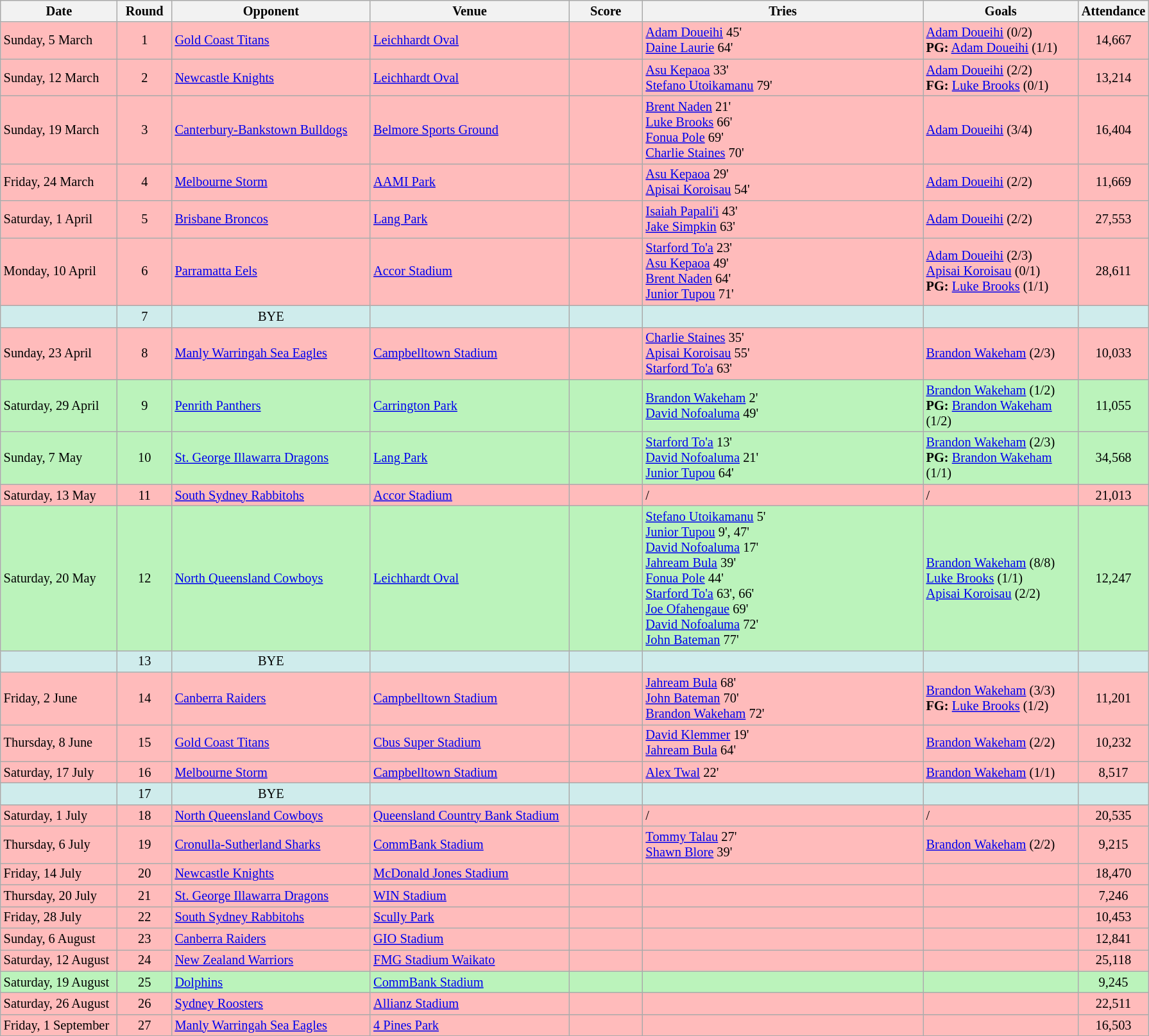<table class="wikitable" style="font-size:85%;">
<tr>
<th width="115">Date</th>
<th width="50">Round</th>
<th width="200">Opponent</th>
<th width="200">Venue</th>
<th width="70">Score</th>
<th width="285">Tries</th>
<th width="155">Goals</th>
<th width="60">Attendance</th>
</tr>
<tr bgcolor=#FFBBBB>
<td>Sunday, 5 March</td>
<td style="text-align:center;">1</td>
<td> <a href='#'>Gold Coast Titans</a></td>
<td><a href='#'>Leichhardt Oval</a></td>
<td style="text-align:center;"></td>
<td><a href='#'>Adam Doueihi</a> 45' <br> <a href='#'>Daine Laurie</a> 64'</td>
<td><a href='#'>Adam Doueihi</a> (0/2) <br> <strong>PG:</strong> <a href='#'>Adam Doueihi</a> (1/1)</td>
<td align=center>14,667</td>
</tr>
<tr bgcolor=#FFBBBB>
<td>Sunday, 12 March</td>
<td style="text-align:center;">2</td>
<td> <a href='#'>Newcastle Knights</a></td>
<td><a href='#'>Leichhardt Oval</a></td>
<td style="text-align:center;"></td>
<td><a href='#'>Asu Kepaoa</a> 33' <br> <a href='#'>Stefano Utoikamanu</a> 79'</td>
<td><a href='#'>Adam Doueihi</a> (2/2) <br> <strong>FG:</strong> <a href='#'>Luke Brooks</a> (0/1)</td>
<td align=center>13,214</td>
</tr>
<tr bgcolor=#FFBBBB>
<td>Sunday, 19 March</td>
<td style="text-align:center;">3</td>
<td> <a href='#'>Canterbury-Bankstown Bulldogs</a></td>
<td><a href='#'>Belmore Sports Ground</a></td>
<td style="text-align:center;"></td>
<td><a href='#'>Brent Naden</a> 21' <br> <a href='#'>Luke Brooks</a> 66' <br> <a href='#'>Fonua Pole</a> 69' <br> <a href='#'>Charlie Staines</a> 70'</td>
<td><a href='#'>Adam Doueihi</a> (3/4)</td>
<td align=center>16,404</td>
</tr>
<tr bgcolor=#FFBBBB>
<td>Friday, 24 March</td>
<td style="text-align:center;">4</td>
<td> <a href='#'>Melbourne Storm</a></td>
<td><a href='#'>AAMI Park</a></td>
<td style="text-align:center;"></td>
<td><a href='#'>Asu Kepaoa</a> 29'<br><a href='#'>Apisai Koroisau</a> 54'</td>
<td><a href='#'>Adam Doueihi</a> (2/2)</td>
<td align=center>11,669</td>
</tr>
<tr bgcolor=#FFBBBB>
<td>Saturday, 1 April</td>
<td style="text-align:center;">5</td>
<td> <a href='#'>Brisbane Broncos</a></td>
<td><a href='#'>Lang Park</a></td>
<td style="text-align:center;"></td>
<td><a href='#'>Isaiah Papali'i</a> 43'<br><a href='#'>Jake Simpkin</a> 63'</td>
<td><a href='#'>Adam Doueihi</a> (2/2)</td>
<td align=center>27,553</td>
</tr>
<tr bgcolor=#FFBBBB>
<td>Monday, 10 April</td>
<td style="text-align:center;">6</td>
<td> <a href='#'>Parramatta Eels</a></td>
<td><a href='#'>Accor Stadium</a></td>
<td style="text-align:center;"></td>
<td><a href='#'>Starford To'a</a> 23'<br><a href='#'>Asu Kepaoa</a> 49'<br><a href='#'>Brent Naden</a> 64'<br><a href='#'>Junior Tupou</a> 71'</td>
<td><a href='#'>Adam Doueihi</a> (2/3)<br><a href='#'>Apisai Koroisau</a> (0/1)<br><strong>PG:</strong> <a href='#'>Luke Brooks</a> (1/1)</td>
<td align=center>28,611</td>
</tr>
<tr bgcolor= #CFECEC>
<td></td>
<td style="text-align:center;">7</td>
<td style="text-align:center;">BYE</td>
<td></td>
<td></td>
<td></td>
<td></td>
<td></td>
</tr>
<tr bgcolor=#FFBBBB>
<td>Sunday, 23 April</td>
<td style="text-align:center;">8</td>
<td> <a href='#'>Manly Warringah Sea Eagles</a></td>
<td><a href='#'>Campbelltown Stadium</a></td>
<td style="text-align:center;"></td>
<td><a href='#'>Charlie Staines</a> 35'<br><a href='#'>Apisai Koroisau</a> 55'<br><a href='#'>Starford To'a</a> 63'</td>
<td><a href='#'>Brandon Wakeham</a> (2/3)</td>
<td align=center>10,033</td>
</tr>
<tr bgcolor=#BBF3BB>
<td>Saturday, 29 April</td>
<td style="text-align:center;">9</td>
<td> <a href='#'>Penrith Panthers</a></td>
<td><a href='#'>Carrington Park</a></td>
<td style="text-align:center;"></td>
<td><a href='#'>Brandon Wakeham</a> 2'<br><a href='#'>David Nofoaluma</a> 49'</td>
<td><a href='#'>Brandon Wakeham</a> (1/2)<br><strong>PG:</strong> <a href='#'>Brandon Wakeham</a> (1/2)</td>
<td align=center>11,055</td>
</tr>
<tr bgcolor=#BBF3BB>
<td>Sunday, 7 May</td>
<td style="text-align:center;">10</td>
<td> <a href='#'>St. George Illawarra Dragons</a></td>
<td><a href='#'>Lang Park</a></td>
<td style="text-align:center;"></td>
<td><a href='#'>Starford To'a</a> 13' <br> <a href='#'>David Nofoaluma</a> 21' <br> <a href='#'>Junior Tupou</a> 64'</td>
<td><a href='#'>Brandon Wakeham</a> (2/3)<br><strong>PG:</strong> <a href='#'>Brandon Wakeham</a> (1/1)</td>
<td align=center>34,568</td>
</tr>
<tr bgcolor=#FFBBBB>
<td>Saturday, 13 May</td>
<td style="text-align:center;">11</td>
<td> <a href='#'>South Sydney Rabbitohs</a></td>
<td><a href='#'>Accor Stadium</a></td>
<td style="text-align:center;"></td>
<td>/</td>
<td>/</td>
<td align=center>21,013</td>
</tr>
<tr bgcolor=#BBF3BB>
<td>Saturday, 20 May</td>
<td style="text-align:center;">12</td>
<td> <a href='#'>North Queensland Cowboys</a></td>
<td><a href='#'>Leichhardt Oval</a></td>
<td style="text-align:center;"></td>
<td><a href='#'>Stefano Utoikamanu</a> 5'<br><a href='#'>Junior Tupou</a> 9', 47'<br><a href='#'>David Nofoaluma</a> 17'<br><a href='#'>Jahream Bula</a> 39'<br><a href='#'>Fonua Pole</a> 44'<br><a href='#'>Starford To'a</a> 63', 66'<br><a href='#'>Joe Ofahengaue</a> 69'<br><a href='#'>David Nofoaluma</a> 72'<br><a href='#'>John Bateman</a> 77'</td>
<td><a href='#'>Brandon Wakeham</a> (8/8)<br><a href='#'>Luke Brooks</a> (1/1)<br><a href='#'>Apisai Koroisau</a> (2/2)</td>
<td align=center>12,247</td>
</tr>
<tr bgcolor= #CFECEC>
<td></td>
<td style="text-align:center;">13</td>
<td style="text-align:center;">BYE</td>
<td></td>
<td></td>
<td></td>
<td></td>
<td></td>
</tr>
<tr bgcolor= #FFBBBB>
<td>Friday, 2 June</td>
<td style="text-align:center;">14</td>
<td> <a href='#'>Canberra Raiders</a></td>
<td><a href='#'>Campbelltown Stadium</a></td>
<td style="text-align:center;"></td>
<td><a href='#'>Jahream Bula</a> 68'<br><a href='#'>John Bateman</a> 70'<br><a href='#'>Brandon Wakeham</a> 72'</td>
<td><a href='#'>Brandon Wakeham</a> (3/3) <br> <strong>FG:</strong> <a href='#'>Luke Brooks</a> (1/2)</td>
<td align=center>11,201</td>
</tr>
<tr bgcolor= #FFBBBB>
<td>Thursday, 8 June</td>
<td style="text-align:center;">15</td>
<td> <a href='#'>Gold Coast Titans</a></td>
<td><a href='#'>Cbus Super Stadium</a></td>
<td style="text-align:center;"></td>
<td><a href='#'>David Klemmer</a> 19'<br><a href='#'>Jahream Bula</a> 64'</td>
<td><a href='#'>Brandon Wakeham</a> (2/2)</td>
<td align=center>10,232</td>
</tr>
<tr bgcolor= #FFBBBB>
<td>Saturday, 17 July</td>
<td style="text-align:center;">16</td>
<td> <a href='#'>Melbourne Storm</a></td>
<td><a href='#'>Campbelltown Stadium</a></td>
<td style="text-align:center;"></td>
<td><a href='#'>Alex Twal</a> 22'</td>
<td><a href='#'>Brandon Wakeham</a> (1/1)</td>
<td align=center>8,517</td>
</tr>
<tr bgcolor= #CFECEC>
<td></td>
<td style="text-align:center;">17</td>
<td style="text-align:center;">BYE</td>
<td></td>
<td></td>
<td></td>
<td></td>
<td></td>
</tr>
<tr bgcolor=#FFBBBB>
<td>Saturday, 1 July</td>
<td style="text-align:center;">18</td>
<td> <a href='#'>North Queensland Cowboys</a></td>
<td><a href='#'>Queensland Country Bank Stadium</a></td>
<td style="text-align:center;"></td>
<td>/</td>
<td>/</td>
<td align=center>20,535</td>
</tr>
<tr bgcolor=#FFBBBB>
<td>Thursday, 6 July</td>
<td style="text-align:center;">19</td>
<td> <a href='#'>Cronulla-Sutherland Sharks</a></td>
<td><a href='#'>CommBank Stadium</a></td>
<td style="text-align:center;"></td>
<td><a href='#'>Tommy Talau</a> 27' <br> <a href='#'>Shawn Blore</a> 39'</td>
<td><a href='#'>Brandon Wakeham</a> (2/2)</td>
<td align=center>9,215</td>
</tr>
<tr bgcolor=#FFBBBB>
<td>Friday, 14 July</td>
<td style="text-align:center;">20</td>
<td> <a href='#'>Newcastle Knights</a></td>
<td><a href='#'>McDonald Jones Stadium</a></td>
<td style="text-align:center;"></td>
<td></td>
<td></td>
<td align=center>18,470</td>
</tr>
<tr bgcolor=#FFBBBB>
<td>Thursday, 20 July</td>
<td style="text-align:center;">21</td>
<td> <a href='#'>St. George Illawarra Dragons</a></td>
<td><a href='#'>WIN Stadium</a></td>
<td style="text-align:center;"></td>
<td></td>
<td></td>
<td align=center>7,246</td>
</tr>
<tr bgcolor=#FFBBBB>
<td>Friday, 28 July</td>
<td style="text-align:center;">22</td>
<td> <a href='#'>South Sydney Rabbitohs</a></td>
<td><a href='#'>Scully Park</a></td>
<td style="text-align:center;"></td>
<td></td>
<td></td>
<td align=center>10,453</td>
</tr>
<tr bgcolor=#FFBBBB>
<td>Sunday, 6 August</td>
<td style="text-align:center;">23</td>
<td> <a href='#'>Canberra Raiders</a></td>
<td><a href='#'>GIO Stadium</a></td>
<td style="text-align:center;"></td>
<td></td>
<td></td>
<td align=center>12,841</td>
</tr>
<tr bgcolor=#FFBBBB>
<td>Saturday, 12 August</td>
<td style="text-align:center;">24</td>
<td> <a href='#'>New Zealand Warriors</a></td>
<td><a href='#'>FMG Stadium Waikato</a></td>
<td style="text-align:center;"></td>
<td></td>
<td></td>
<td align=center>25,118</td>
</tr>
<tr bgcolor=#BBF3BB>
<td>Saturday, 19 August</td>
<td style="text-align:center;">25</td>
<td> <a href='#'>Dolphins</a></td>
<td><a href='#'>CommBank Stadium</a></td>
<td style="text-align:center;"></td>
<td></td>
<td></td>
<td align=center>9,245</td>
</tr>
<tr bgcolor=#FFBBBB>
<td>Saturday, 26 August</td>
<td style="text-align:center;">26</td>
<td> <a href='#'>Sydney Roosters</a></td>
<td><a href='#'>Allianz Stadium</a></td>
<td style="text-align:center;"></td>
<td></td>
<td></td>
<td align=center>22,511</td>
</tr>
<tr bgcolor=#FFBBBB>
<td>Friday, 1 September</td>
<td style="text-align:center;">27</td>
<td> <a href='#'>Manly Warringah Sea Eagles</a></td>
<td><a href='#'>4 Pines Park</a></td>
<td style="text-align:center;"></td>
<td></td>
<td></td>
<td align=center>16,503</td>
</tr>
</table>
